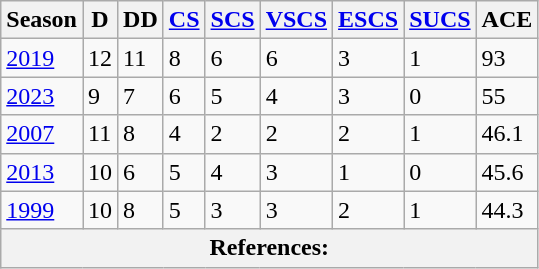<table class="wikitable sortable">
<tr>
<th scope="col">Season</th>
<th scope="col">D</th>
<th scope="col">DD</th>
<th scope="col"><a href='#'>CS</a></th>
<th scope="col"><a href='#'>SCS</a></th>
<th scope="col"><a href='#'>VSCS</a></th>
<th scope="col"><a href='#'>ESCS</a></th>
<th scope="col"><a href='#'>SUCS</a></th>
<th scope="col">ACE</th>
</tr>
<tr>
<td><a href='#'>2019</a></td>
<td>12</td>
<td>11</td>
<td>8</td>
<td>6</td>
<td>6</td>
<td>3</td>
<td>1</td>
<td>93</td>
</tr>
<tr>
<td><a href='#'>2023</a></td>
<td>9</td>
<td>7</td>
<td>6</td>
<td>5</td>
<td>4</td>
<td>3</td>
<td>0</td>
<td>55</td>
</tr>
<tr>
<td><a href='#'>2007</a></td>
<td>11</td>
<td>8</td>
<td>4</td>
<td>2</td>
<td>2</td>
<td>2</td>
<td>1</td>
<td>46.1</td>
</tr>
<tr>
<td><a href='#'>2013</a></td>
<td>10</td>
<td>6</td>
<td>5</td>
<td>4</td>
<td>3</td>
<td>1</td>
<td>0</td>
<td>45.6</td>
</tr>
<tr>
<td><a href='#'>1999</a></td>
<td>10</td>
<td>8</td>
<td>5</td>
<td>3</td>
<td>3</td>
<td>2</td>
<td>1</td>
<td>44.3</td>
</tr>
<tr>
<th colspan=9>References:</th>
</tr>
</table>
